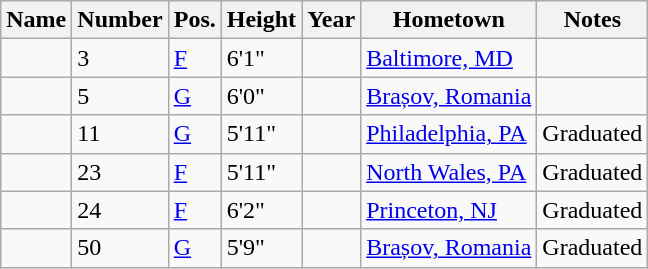<table class="wikitable sortable" border="1">
<tr>
<th>Name</th>
<th>Number</th>
<th>Pos.</th>
<th>Height</th>
<th>Year</th>
<th>Hometown</th>
<th class="unsortable">Notes</th>
</tr>
<tr>
<td></td>
<td>3</td>
<td><a href='#'>F</a></td>
<td>6'1"</td>
<td></td>
<td><a href='#'>Baltimore, MD</a></td>
<td></td>
</tr>
<tr>
<td></td>
<td>5</td>
<td><a href='#'>G</a></td>
<td>6'0"</td>
<td></td>
<td><a href='#'>Brașov, Romania</a></td>
<td></td>
</tr>
<tr>
<td></td>
<td>11</td>
<td><a href='#'>G</a></td>
<td>5'11"</td>
<td></td>
<td><a href='#'>Philadelphia, PA</a></td>
<td>Graduated</td>
</tr>
<tr>
<td></td>
<td>23</td>
<td><a href='#'>F</a></td>
<td>5'11"</td>
<td></td>
<td><a href='#'>North Wales, PA</a></td>
<td>Graduated</td>
</tr>
<tr>
<td></td>
<td>24</td>
<td><a href='#'>F</a></td>
<td>6'2"</td>
<td></td>
<td><a href='#'>Princeton, NJ</a></td>
<td>Graduated</td>
</tr>
<tr>
<td></td>
<td>50</td>
<td><a href='#'>G</a></td>
<td>5'9"</td>
<td></td>
<td><a href='#'>Brașov, Romania</a></td>
<td>Graduated</td>
</tr>
</table>
